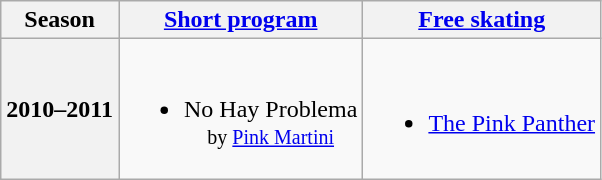<table class=wikitable style=text-align:center>
<tr>
<th>Season</th>
<th><a href='#'>Short program</a></th>
<th><a href='#'>Free skating</a></th>
</tr>
<tr>
<th>2010–2011 <br> </th>
<td><br><ul><li>No Hay Problema <br><small> by <a href='#'>Pink Martini</a> </small></li></ul></td>
<td><br><ul><li><a href='#'>The Pink Panther</a></li></ul></td>
</tr>
</table>
